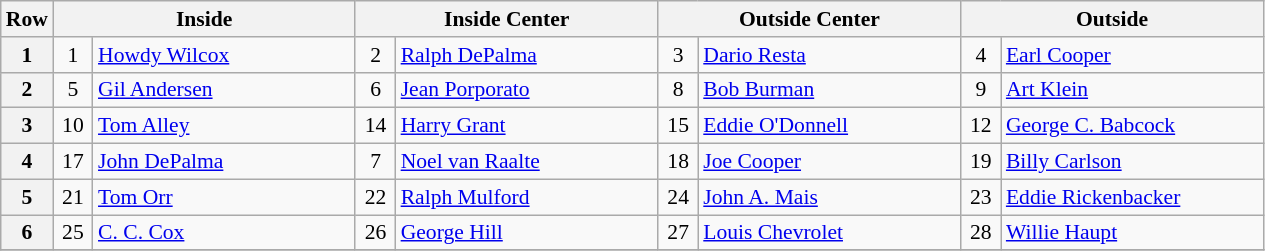<table class="wikitable" style="font-size: 90%;">
<tr>
<th>Row</th>
<th colspan=2 width="195">Inside</th>
<th colspan=2 width="195">Inside Center</th>
<th colspan=2 width="195">Outside Center</th>
<th colspan=2 width="195">Outside</th>
</tr>
<tr>
<th>1</th>
<td align="center" width="20">1</td>
<td> <a href='#'>Howdy Wilcox</a></td>
<td align="center" width="20">2</td>
<td> <a href='#'>Ralph DePalma</a></td>
<td align="center" width="20">3</td>
<td> <a href='#'>Dario Resta</a> </td>
<td align="center" width="20">4</td>
<td> <a href='#'>Earl Cooper</a></td>
</tr>
<tr>
<th>2</th>
<td align="center" width="20">5</td>
<td> <a href='#'>Gil Andersen</a></td>
<td align="center" width="20">6</td>
<td> <a href='#'>Jean Porporato</a> </td>
<td align="center" width="20">8</td>
<td> <a href='#'>Bob Burman</a></td>
<td align="center" width="20">9</td>
<td> <a href='#'>Art Klein</a></td>
</tr>
<tr>
<th>3</th>
<td align="center" width="20">10</td>
<td> <a href='#'>Tom Alley</a> </td>
<td align="center" width="20">14</td>
<td> <a href='#'>Harry Grant</a></td>
<td align="center" width="20">15</td>
<td> <a href='#'>Eddie O'Donnell</a> </td>
<td align="center" width="20">12</td>
<td> <a href='#'>George C. Babcock</a> </td>
</tr>
<tr>
<th>4</th>
<td align="center" width="20">17</td>
<td> <a href='#'>John DePalma</a> </td>
<td align="center" width="20">7</td>
<td> <a href='#'>Noel van Raalte</a> </td>
<td align="center" width="20">18</td>
<td> <a href='#'>Joe Cooper</a> </td>
<td align="center" width="20">19</td>
<td> <a href='#'>Billy Carlson</a></td>
</tr>
<tr>
<th>5</th>
<td align="center" width="20">21</td>
<td> <a href='#'>Tom Orr</a> </td>
<td align="center" width="20">22</td>
<td> <a href='#'>Ralph Mulford</a></td>
<td align="center" width="20">24</td>
<td> <a href='#'>John A. Mais</a> </td>
<td align="center" width="20">23</td>
<td> <a href='#'>Eddie Rickenbacker</a></td>
</tr>
<tr>
<th>6</th>
<td align="center" width="20">25</td>
<td> <a href='#'>C. C. Cox</a> </td>
<td align="center" width="20">26</td>
<td> <a href='#'>George Hill</a> </td>
<td align="center" width="20">27</td>
<td> <a href='#'>Louis Chevrolet</a> </td>
<td align="center" width="20">28</td>
<td> <a href='#'>Willie Haupt</a></td>
</tr>
<tr>
</tr>
</table>
